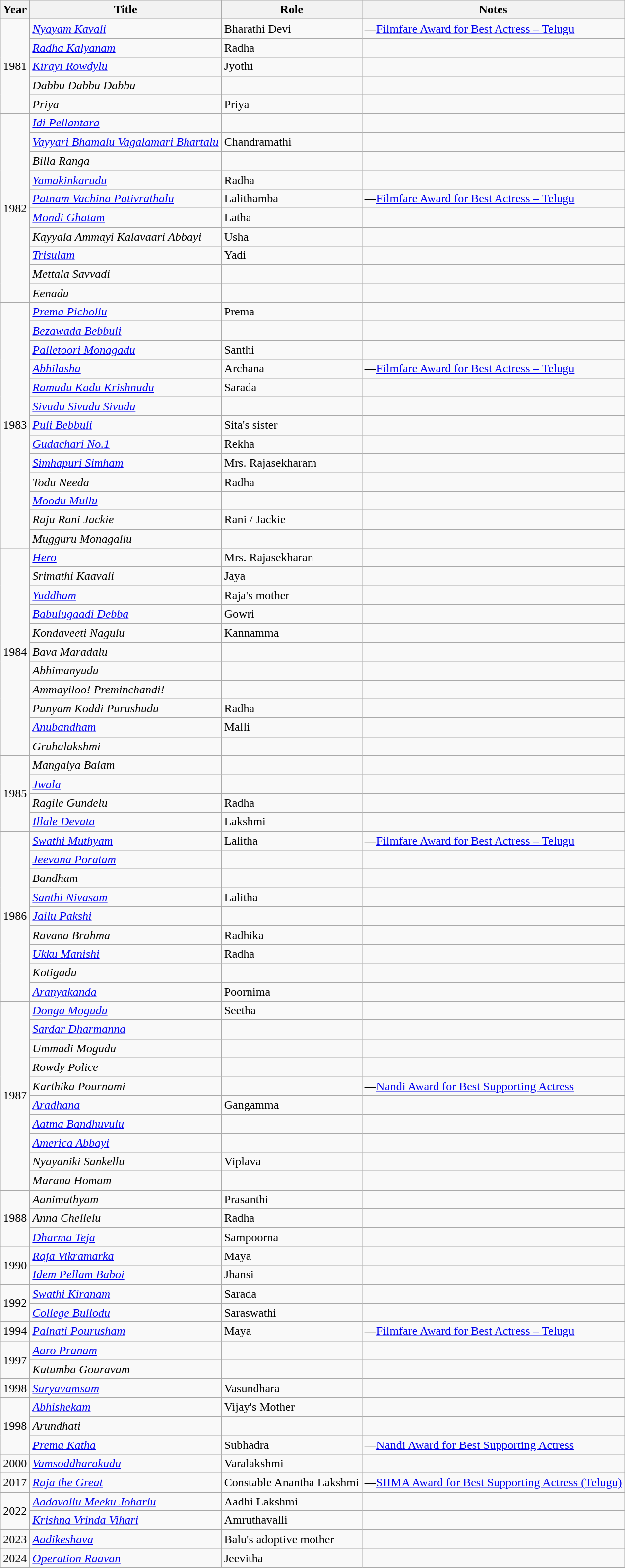<table class="wikitable sortable">
<tr>
<th scope="col">Year</th>
<th scope="col">Title</th>
<th scope="col">Role</th>
<th scope="col" class="unsortable">Notes</th>
</tr>
<tr>
<td rowspan="5">1981</td>
<td><em><a href='#'>Nyayam Kavali</a></em></td>
<td>Bharathi Devi</td>
<td>—<a href='#'>Filmfare Award for Best Actress – Telugu</a></td>
</tr>
<tr>
<td><em><a href='#'>Radha Kalyanam</a></em></td>
<td>Radha</td>
<td></td>
</tr>
<tr>
<td><em><a href='#'>Kirayi Rowdylu</a></em></td>
<td>Jyothi</td>
<td></td>
</tr>
<tr>
<td><em>Dabbu Dabbu Dabbu</em></td>
<td></td>
<td></td>
</tr>
<tr>
<td><em>Priya</em></td>
<td>Priya</td>
<td></td>
</tr>
<tr>
<td rowspan="10">1982</td>
<td><em><a href='#'>Idi Pellantara</a></em></td>
<td></td>
<td></td>
</tr>
<tr>
<td><em><a href='#'>Vayyari Bhamalu Vagalamari Bhartalu</a></em></td>
<td>Chandramathi</td>
<td></td>
</tr>
<tr>
<td><em>Billa Ranga</em></td>
<td></td>
<td></td>
</tr>
<tr>
<td><em><a href='#'>Yamakinkarudu</a></em></td>
<td>Radha</td>
<td></td>
</tr>
<tr>
<td><em><a href='#'>Patnam Vachina Pativrathalu</a></em></td>
<td>Lalithamba</td>
<td>—<a href='#'>Filmfare Award for Best Actress – Telugu</a></td>
</tr>
<tr>
<td><em><a href='#'>Mondi Ghatam</a></em></td>
<td>Latha</td>
<td></td>
</tr>
<tr>
<td><em>Kayyala Ammayi Kalavaari Abbayi</em></td>
<td>Usha</td>
<td></td>
</tr>
<tr>
<td><em><a href='#'>Trisulam</a></em></td>
<td>Yadi</td>
<td></td>
</tr>
<tr>
<td><em>Mettala Savvadi</em></td>
<td></td>
<td></td>
</tr>
<tr>
<td><em>Eenadu</em></td>
<td></td>
<td></td>
</tr>
<tr>
<td rowspan="13">1983</td>
<td><em><a href='#'>Prema Pichollu</a></em></td>
<td>Prema</td>
<td></td>
</tr>
<tr>
<td><em><a href='#'>Bezawada Bebbuli</a></em></td>
<td></td>
<td></td>
</tr>
<tr>
<td><em><a href='#'>Palletoori Monagadu</a></em></td>
<td>Santhi</td>
<td></td>
</tr>
<tr>
<td><em><a href='#'>Abhilasha</a></em></td>
<td>Archana</td>
<td>—<a href='#'>Filmfare Award for Best Actress – Telugu</a></td>
</tr>
<tr>
<td><em><a href='#'>Ramudu Kadu Krishnudu</a></em></td>
<td>Sarada</td>
<td></td>
</tr>
<tr>
<td><em><a href='#'>Sivudu Sivudu Sivudu</a></em></td>
<td></td>
<td></td>
</tr>
<tr>
<td><em><a href='#'>Puli Bebbuli</a></em></td>
<td>Sita's sister</td>
<td></td>
</tr>
<tr>
<td><em><a href='#'>Gudachari No.1</a></em></td>
<td>Rekha</td>
<td></td>
</tr>
<tr>
<td><em><a href='#'>Simhapuri Simham</a></em></td>
<td>Mrs. Rajasekharam</td>
<td></td>
</tr>
<tr>
<td><em>Todu Needa</em></td>
<td>Radha</td>
<td></td>
</tr>
<tr>
<td><em><a href='#'>Moodu Mullu</a></em></td>
<td></td>
<td></td>
</tr>
<tr>
<td><em>Raju Rani Jackie</em></td>
<td>Rani / Jackie</td>
<td></td>
</tr>
<tr>
<td><em>Mugguru Monagallu</em></td>
<td></td>
<td></td>
</tr>
<tr>
<td rowspan="11">1984</td>
<td><em><a href='#'>Hero</a></em></td>
<td>Mrs. Rajasekharan</td>
<td></td>
</tr>
<tr>
<td><em>Srimathi Kaavali</em></td>
<td>Jaya</td>
<td></td>
</tr>
<tr>
<td><em><a href='#'>Yuddham</a></em></td>
<td>Raja's mother</td>
<td></td>
</tr>
<tr>
<td><em><a href='#'>Babulugaadi Debba</a></em></td>
<td>Gowri</td>
<td></td>
</tr>
<tr>
<td><em>Kondaveeti Nagulu</em></td>
<td>Kannamma</td>
<td></td>
</tr>
<tr>
<td><em>Bava Maradalu</em></td>
<td></td>
<td></td>
</tr>
<tr>
<td><em>Abhimanyudu</em></td>
<td></td>
<td></td>
</tr>
<tr>
<td><em>Ammayiloo! Preminchandi!</em></td>
<td></td>
<td></td>
</tr>
<tr>
<td><em>Punyam Koddi Purushudu</em></td>
<td>Radha</td>
<td></td>
</tr>
<tr>
<td><em><a href='#'>Anubandham</a></em></td>
<td>Malli</td>
<td></td>
</tr>
<tr>
<td><em>Gruhalakshmi</em></td>
<td></td>
<td></td>
</tr>
<tr>
<td rowspan="4">1985</td>
<td><em>Mangalya Balam</em></td>
<td></td>
<td></td>
</tr>
<tr>
<td><em><a href='#'>Jwala</a></em></td>
<td></td>
<td></td>
</tr>
<tr>
<td><em>Ragile Gundelu</em></td>
<td>Radha</td>
<td></td>
</tr>
<tr>
<td><em><a href='#'>Illale Devata</a></em></td>
<td>Lakshmi</td>
<td></td>
</tr>
<tr>
<td rowspan="9">1986</td>
<td><em><a href='#'>Swathi Muthyam</a></em></td>
<td>Lalitha</td>
<td>—<a href='#'>Filmfare Award for Best Actress – Telugu</a></td>
</tr>
<tr>
<td><em><a href='#'>Jeevana Poratam</a></em></td>
<td></td>
<td></td>
</tr>
<tr>
<td><em>Bandham</em></td>
<td></td>
<td></td>
</tr>
<tr>
<td><em><a href='#'>Santhi Nivasam</a></em></td>
<td>Lalitha</td>
<td></td>
</tr>
<tr>
<td><em><a href='#'>Jailu Pakshi</a></em></td>
<td></td>
<td></td>
</tr>
<tr>
<td><em>Ravana Brahma</em></td>
<td>Radhika</td>
<td></td>
</tr>
<tr>
<td><em><a href='#'>Ukku Manishi</a></em></td>
<td>Radha</td>
<td></td>
</tr>
<tr>
<td><em>Kotigadu</em></td>
<td></td>
<td></td>
</tr>
<tr>
<td><em><a href='#'>Aranyakanda</a></em></td>
<td>Poornima</td>
<td></td>
</tr>
<tr>
<td rowspan="10">1987</td>
<td><em><a href='#'>Donga Mogudu</a></em></td>
<td>Seetha</td>
<td></td>
</tr>
<tr>
<td><em><a href='#'>Sardar Dharmanna</a></em></td>
<td></td>
<td></td>
</tr>
<tr>
<td><em>Ummadi Mogudu</em></td>
<td></td>
<td></td>
</tr>
<tr>
<td><em>Rowdy Police</em></td>
<td></td>
<td></td>
</tr>
<tr>
<td><em>Karthika Pournami</em></td>
<td></td>
<td>—<a href='#'>Nandi Award for Best Supporting Actress</a></td>
</tr>
<tr>
<td><em><a href='#'>Aradhana</a></em></td>
<td>Gangamma</td>
<td></td>
</tr>
<tr>
<td><em><a href='#'>Aatma Bandhuvulu</a></em></td>
<td></td>
<td></td>
</tr>
<tr>
<td><em><a href='#'>America Abbayi</a></em></td>
<td></td>
<td></td>
</tr>
<tr>
<td><em>Nyayaniki Sankellu</em></td>
<td>Viplava</td>
<td></td>
</tr>
<tr>
<td><em>Marana Homam</em></td>
<td></td>
<td></td>
</tr>
<tr>
<td rowspan="3">1988</td>
<td><em>Aanimuthyam</em></td>
<td>Prasanthi</td>
<td></td>
</tr>
<tr>
<td><em>Anna Chellelu</em></td>
<td>Radha</td>
<td></td>
</tr>
<tr>
<td><em><a href='#'>Dharma Teja</a></em></td>
<td>Sampoorna</td>
<td></td>
</tr>
<tr>
<td rowspan="2">1990</td>
<td><em><a href='#'>Raja Vikramarka</a></em></td>
<td>Maya</td>
<td></td>
</tr>
<tr>
<td><em><a href='#'>Idem Pellam Baboi</a></em></td>
<td>Jhansi</td>
<td></td>
</tr>
<tr>
<td rowspan="2">1992</td>
<td><em><a href='#'>Swathi Kiranam</a></em></td>
<td>Sarada</td>
<td></td>
</tr>
<tr>
<td><em><a href='#'>College Bullodu</a></em></td>
<td>Saraswathi</td>
<td></td>
</tr>
<tr>
<td>1994</td>
<td><em><a href='#'>Palnati Pourusham</a></em></td>
<td>Maya</td>
<td>—<a href='#'>Filmfare Award for Best Actress – Telugu</a></td>
</tr>
<tr>
<td rowspan="2">1997</td>
<td><em><a href='#'>Aaro Pranam</a></em></td>
<td></td>
<td></td>
</tr>
<tr>
<td><em>Kutumba Gouravam</em></td>
<td></td>
<td></td>
</tr>
<tr>
<td>1998</td>
<td><em><a href='#'>Suryavamsam</a></em></td>
<td>Vasundhara</td>
<td></td>
</tr>
<tr>
<td rowspan="3">1998</td>
<td><em><a href='#'>Abhishekam</a></em></td>
<td>Vijay's Mother</td>
<td></td>
</tr>
<tr>
<td><em>Arundhati</em></td>
<td></td>
<td></td>
</tr>
<tr>
<td><em><a href='#'>Prema Katha</a></em></td>
<td>Subhadra</td>
<td>—<a href='#'>Nandi Award for Best Supporting Actress</a></td>
</tr>
<tr>
<td>2000</td>
<td><em><a href='#'>Vamsoddharakudu</a></em></td>
<td>Varalakshmi</td>
<td></td>
</tr>
<tr>
<td>2017</td>
<td><em><a href='#'>Raja the Great</a></em></td>
<td>Constable Anantha Lakshmi</td>
<td>—<a href='#'>SIIMA Award for Best Supporting Actress (Telugu)</a></td>
</tr>
<tr>
<td rowspan="2">2022</td>
<td><em><a href='#'>Aadavallu Meeku Joharlu</a></em></td>
<td>Aadhi Lakshmi</td>
<td></td>
</tr>
<tr>
<td><em><a href='#'>Krishna Vrinda Vihari</a></em></td>
<td>Amruthavalli</td>
<td></td>
</tr>
<tr>
<td>2023</td>
<td><em><a href='#'>Aadikeshava</a></em></td>
<td>Balu's adoptive mother</td>
<td></td>
</tr>
<tr>
<td>2024</td>
<td><em><a href='#'>Operation Raavan</a></em></td>
<td>Jeevitha</td>
<td></td>
</tr>
</table>
